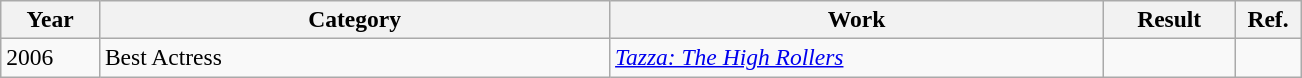<table class="wikitable sortable plainrowheaders" style="font-size:98%">
<tr>
<th scope="col" style="width:6%;">Year</th>
<th scope="col" style="width:31%;">Category</th>
<th scope="col" style="width:30%;">Work</th>
<th scope="col" style="width:8%;">Result</th>
<th scope="col" style="width:4%;">Ref.</th>
</tr>
<tr>
<td>2006</td>
<td>Best Actress</td>
<td><em><a href='#'>Tazza: The High Rollers</a></em></td>
<td></td>
<td></td>
</tr>
</table>
